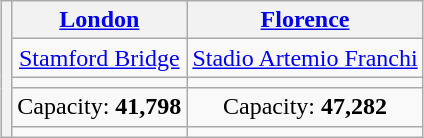<table class="wikitable" style="margin:1em auto; text-align:center">
<tr>
<th rowspan="5"></th>
<th> <a href='#'>London</a></th>
<th> <a href='#'>Florence</a></th>
</tr>
<tr>
<td><a href='#'>Stamford Bridge</a></td>
<td><a href='#'>Stadio Artemio Franchi</a></td>
</tr>
<tr>
<td><small></small></td>
<td><small></small></td>
</tr>
<tr>
<td>Capacity: <strong>41,798</strong></td>
<td>Capacity: <strong>47,282</strong></td>
</tr>
<tr>
<td></td>
<td></td>
</tr>
</table>
